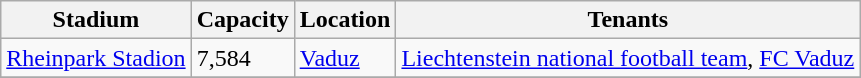<table class="wikitable sortable">
<tr>
<th>Stadium</th>
<th>Capacity</th>
<th>Location</th>
<th>Tenants</th>
</tr>
<tr>
<td><a href='#'>Rheinpark Stadion</a></td>
<td>7,584</td>
<td><a href='#'>Vaduz</a></td>
<td><a href='#'>Liechtenstein national football team</a>, <a href='#'>FC Vaduz</a></td>
</tr>
<tr>
</tr>
</table>
